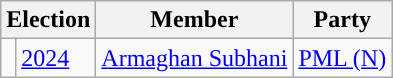<table class="wikitable">
<tr>
<th colspan="2">Election</th>
<th>Member</th>
<th>Party</th>
</tr>
<tr>
<td style="background-color: "></td>
<td><a href='#'>2024</a></td>
<td><a href='#'>Armaghan Subhani</a></td>
<td><a href='#'>PML (N)</a></td>
</tr>
</table>
